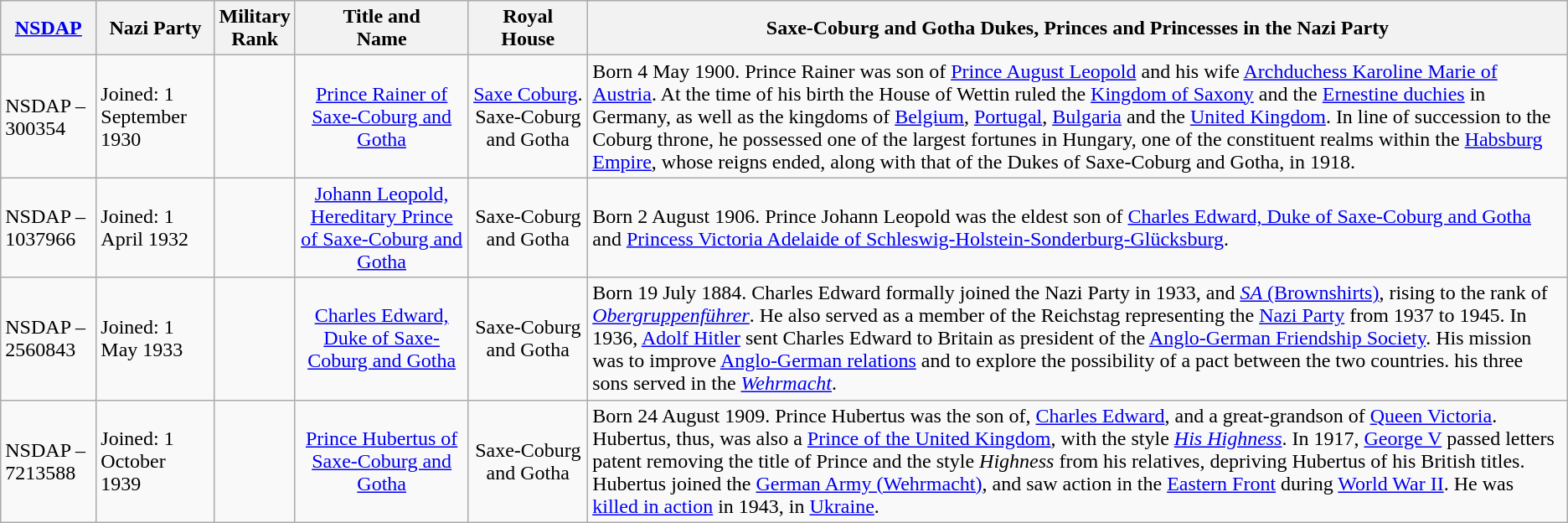<table class="wikitable">
<tr>
<th><a href='#'>NSDAP</a></th>
<th>Nazi Party</th>
<th>Military<br>Rank</th>
<th>Title and<br>Name</th>
<th>Royal<br>House</th>
<th>Saxe-Coburg and Gotha Dukes, Princes and Princesses in the Nazi Party</th>
</tr>
<tr>
<td>NSDAP – 300354</td>
<td>Joined: 1 September 1930</td>
<td></td>
<td align="center"><a href='#'>Prince Rainer of Saxe-Coburg and Gotha</a></td>
<td align="center"> <a href='#'>Saxe Coburg</a>. Saxe-Coburg and Gotha</td>
<td>Born 4 May 1900. Prince Rainer was son of <a href='#'>Prince August Leopold</a> and his wife <a href='#'>Archduchess Karoline Marie of Austria</a>. At the time of his birth the House of Wettin ruled the <a href='#'>Kingdom of Saxony</a> and the <a href='#'>Ernestine duchies</a> in Germany, as well as the kingdoms of <a href='#'>Belgium</a>, <a href='#'>Portugal</a>, <a href='#'>Bulgaria</a> and the <a href='#'>United Kingdom</a>. In line of succession to the Coburg throne, he possessed one of the largest fortunes in Hungary, one of the constituent realms within the <a href='#'>Habsburg Empire</a>, whose reigns ended, along with that of the Dukes of Saxe-Coburg and Gotha, in 1918.</td>
</tr>
<tr>
<td>NSDAP – 1037966</td>
<td>Joined: 1 April 1932</td>
<td></td>
<td align="center"><a href='#'>Johann Leopold, Hereditary Prince of Saxe-Coburg and Gotha</a></td>
<td align="center"> Saxe-Coburg and Gotha</td>
<td> Born 2 August 1906. Prince Johann Leopold was the eldest son of <a href='#'>Charles Edward, Duke of Saxe-Coburg and Gotha</a> and <a href='#'>Princess Victoria Adelaide of Schleswig-Holstein-Sonderburg-Glücksburg</a>.</td>
</tr>
<tr>
<td>NSDAP – 2560843</td>
<td>Joined: 1 May 1933</td>
<td><br><br></td>
<td align="center"><a href='#'>Charles Edward, Duke of Saxe-Coburg and Gotha</a></td>
<td align="center"> Saxe-Coburg and Gotha</td>
<td> Born 19 July 1884. Charles Edward formally joined the Nazi Party in 1933, and <a href='#'><em>SA</em> (Brownshirts)</a>, rising to the rank of <em><a href='#'>Obergruppenführer</a></em>. He also served as a member of the Reichstag representing the <a href='#'>Nazi Party</a> from 1937 to 1945. In 1936, <a href='#'>Adolf Hitler</a> sent Charles Edward to Britain as president of the <a href='#'>Anglo-German Friendship Society</a>. His mission was to improve <a href='#'>Anglo-German relations</a> and to explore the possibility of a pact between the two countries. his three sons served in the <em><a href='#'>Wehrmacht</a></em>.</td>
</tr>
<tr>
<td>NSDAP – 7213588</td>
<td>Joined: 1 October 1939</td>
<td></td>
<td align="center"><a href='#'>Prince Hubertus of Saxe-Coburg and Gotha</a></td>
<td align="center"> Saxe-Coburg and Gotha</td>
<td> Born 24 August 1909. Prince Hubertus was the son of, <a href='#'>Charles Edward</a>, and a great-grandson of <a href='#'>Queen Victoria</a>. Hubertus, thus, was also a <a href='#'>Prince of the United Kingdom</a>, with the style <em><a href='#'>His Highness</a></em>. In 1917, <a href='#'>George V</a> passed letters patent removing the title of Prince and the style <em>Highness</em> from his relatives, depriving Hubertus of his British titles. Hubertus joined the <a href='#'>German Army (Wehrmacht)</a>, and saw action in the <a href='#'>Eastern Front</a> during <a href='#'>World War II</a>. He was <a href='#'>killed in action</a> in 1943, in <a href='#'>Ukraine</a>.</td>
</tr>
</table>
